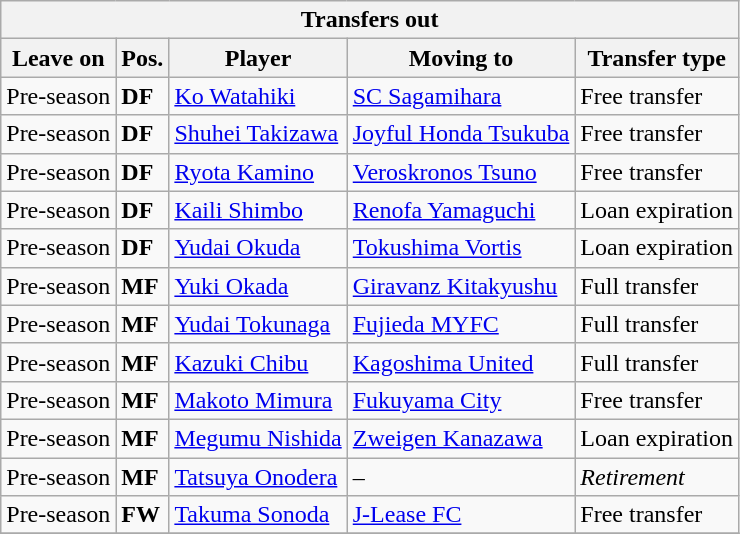<table class="wikitable sortable" style=“text-align:left;>
<tr>
<th colspan="5">Transfers out</th>
</tr>
<tr>
<th>Leave on</th>
<th>Pos.</th>
<th>Player</th>
<th>Moving to</th>
<th>Transfer type</th>
</tr>
<tr>
<td>Pre-season</td>
<td><strong>DF</strong></td>
<td> <a href='#'>Ko Watahiki</a></td>
<td> <a href='#'>SC Sagamihara</a></td>
<td>Free transfer</td>
</tr>
<tr>
<td>Pre-season</td>
<td><strong>DF</strong></td>
<td> <a href='#'>Shuhei Takizawa</a></td>
<td> <a href='#'>Joyful Honda Tsukuba</a></td>
<td>Free transfer</td>
</tr>
<tr>
<td>Pre-season</td>
<td><strong>DF</strong></td>
<td> <a href='#'>Ryota Kamino</a></td>
<td> <a href='#'>Veroskronos Tsuno</a></td>
<td>Free transfer</td>
</tr>
<tr>
<td>Pre-season</td>
<td><strong>DF</strong></td>
<td> <a href='#'>Kaili Shimbo</a></td>
<td> <a href='#'>Renofa Yamaguchi</a></td>
<td>Loan expiration</td>
</tr>
<tr>
<td>Pre-season</td>
<td><strong>DF</strong></td>
<td> <a href='#'>Yudai Okuda</a></td>
<td> <a href='#'>Tokushima Vortis</a></td>
<td>Loan expiration</td>
</tr>
<tr>
<td>Pre-season</td>
<td><strong>MF</strong></td>
<td> <a href='#'>Yuki Okada</a></td>
<td> <a href='#'>Giravanz Kitakyushu</a></td>
<td>Full transfer</td>
</tr>
<tr>
<td>Pre-season</td>
<td><strong>MF</strong></td>
<td> <a href='#'>Yudai Tokunaga</a></td>
<td> <a href='#'>Fujieda MYFC</a></td>
<td>Full transfer</td>
</tr>
<tr>
<td>Pre-season</td>
<td><strong>MF</strong></td>
<td> <a href='#'>Kazuki Chibu</a></td>
<td> <a href='#'>Kagoshima United</a></td>
<td>Full transfer</td>
</tr>
<tr>
<td>Pre-season</td>
<td><strong>MF</strong></td>
<td> <a href='#'>Makoto Mimura</a></td>
<td> <a href='#'>Fukuyama City</a></td>
<td>Free transfer</td>
</tr>
<tr>
<td>Pre-season</td>
<td><strong>MF</strong></td>
<td> <a href='#'>Megumu Nishida</a></td>
<td> <a href='#'>Zweigen Kanazawa</a></td>
<td>Loan expiration</td>
</tr>
<tr>
<td>Pre-season</td>
<td><strong>MF</strong></td>
<td> <a href='#'>Tatsuya Onodera</a></td>
<td>–</td>
<td><em>Retirement</em></td>
</tr>
<tr>
<td>Pre-season</td>
<td><strong>FW</strong></td>
<td> <a href='#'>Takuma Sonoda</a></td>
<td> <a href='#'>J-Lease FC</a></td>
<td>Free transfer</td>
</tr>
<tr>
</tr>
</table>
